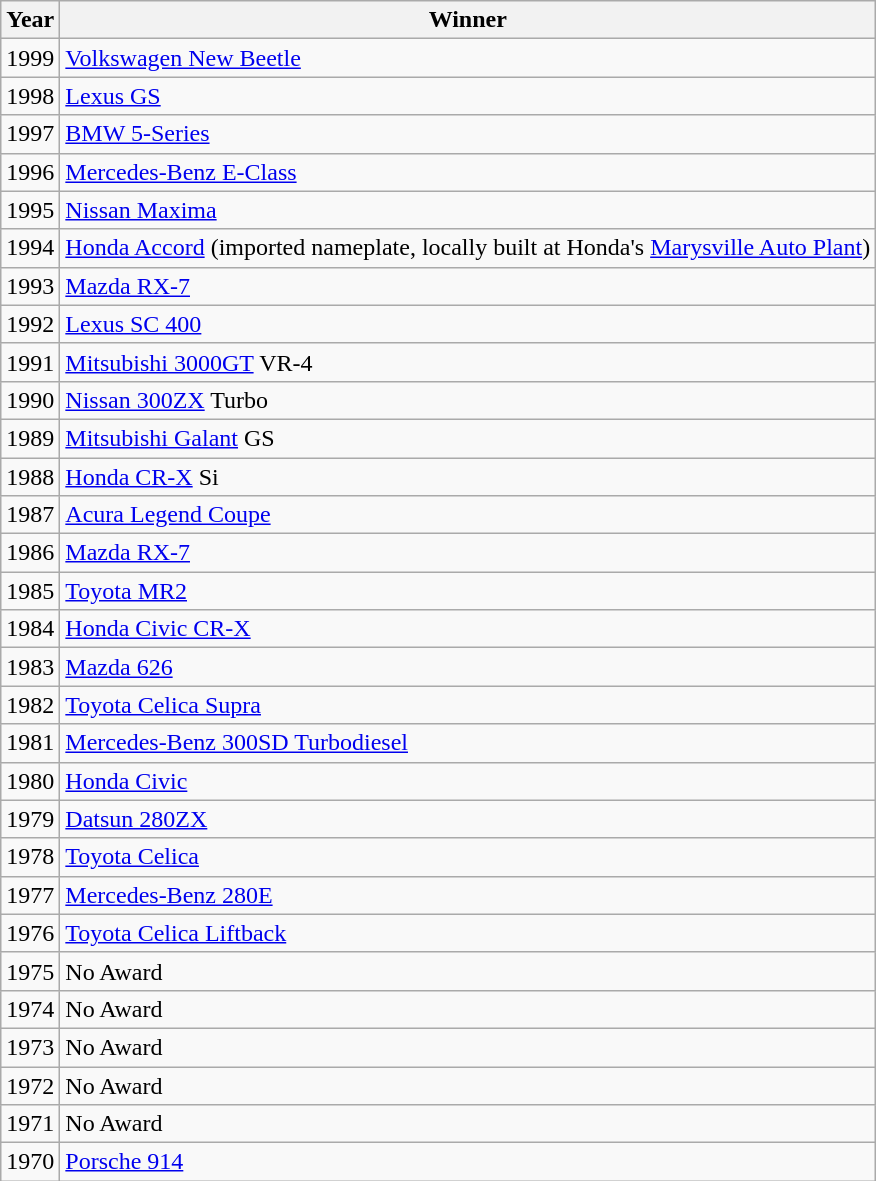<table class="wikitable sortable">
<tr>
<th>Year</th>
<th>Winner</th>
</tr>
<tr>
<td>1999</td>
<td><a href='#'>Volkswagen New Beetle</a></td>
</tr>
<tr>
<td>1998</td>
<td><a href='#'>Lexus GS</a></td>
</tr>
<tr>
<td>1997</td>
<td><a href='#'>BMW 5-Series</a></td>
</tr>
<tr>
<td>1996</td>
<td><a href='#'>Mercedes-Benz E-Class</a></td>
</tr>
<tr>
<td>1995</td>
<td><a href='#'>Nissan Maxima</a></td>
</tr>
<tr>
<td>1994</td>
<td><a href='#'>Honda Accord</a> (imported nameplate, locally built at Honda's <a href='#'>Marysville Auto Plant</a>)</td>
</tr>
<tr>
<td>1993</td>
<td><a href='#'>Mazda RX-7</a></td>
</tr>
<tr>
<td>1992</td>
<td><a href='#'>Lexus SC 400</a></td>
</tr>
<tr>
<td>1991</td>
<td><a href='#'>Mitsubishi 3000GT</a> VR-4</td>
</tr>
<tr>
<td>1990</td>
<td><a href='#'>Nissan 300ZX</a> Turbo</td>
</tr>
<tr>
<td>1989</td>
<td><a href='#'>Mitsubishi Galant</a> GS</td>
</tr>
<tr>
<td>1988</td>
<td><a href='#'>Honda CR-X</a> Si</td>
</tr>
<tr>
<td>1987</td>
<td><a href='#'>Acura Legend Coupe</a></td>
</tr>
<tr>
<td>1986</td>
<td><a href='#'>Mazda RX-7</a></td>
</tr>
<tr>
<td>1985</td>
<td><a href='#'>Toyota MR2</a></td>
</tr>
<tr>
<td>1984</td>
<td><a href='#'>Honda Civic CR-X</a></td>
</tr>
<tr>
<td>1983</td>
<td><a href='#'>Mazda 626</a></td>
</tr>
<tr>
<td>1982</td>
<td><a href='#'>Toyota Celica Supra</a></td>
</tr>
<tr>
<td>1981</td>
<td><a href='#'>Mercedes-Benz 300SD Turbodiesel</a></td>
</tr>
<tr>
<td>1980</td>
<td><a href='#'>Honda Civic</a></td>
</tr>
<tr>
<td>1979</td>
<td><a href='#'>Datsun 280ZX</a></td>
</tr>
<tr>
<td>1978</td>
<td><a href='#'>Toyota Celica</a></td>
</tr>
<tr>
<td>1977</td>
<td><a href='#'>Mercedes-Benz 280E</a></td>
</tr>
<tr>
<td>1976</td>
<td><a href='#'>Toyota Celica Liftback</a></td>
</tr>
<tr>
<td>1975</td>
<td>No Award</td>
</tr>
<tr>
<td>1974</td>
<td>No Award</td>
</tr>
<tr>
<td>1973</td>
<td>No Award</td>
</tr>
<tr>
<td>1972</td>
<td>No Award</td>
</tr>
<tr>
<td>1971</td>
<td>No Award</td>
</tr>
<tr>
<td>1970</td>
<td><a href='#'>Porsche 914</a></td>
</tr>
</table>
